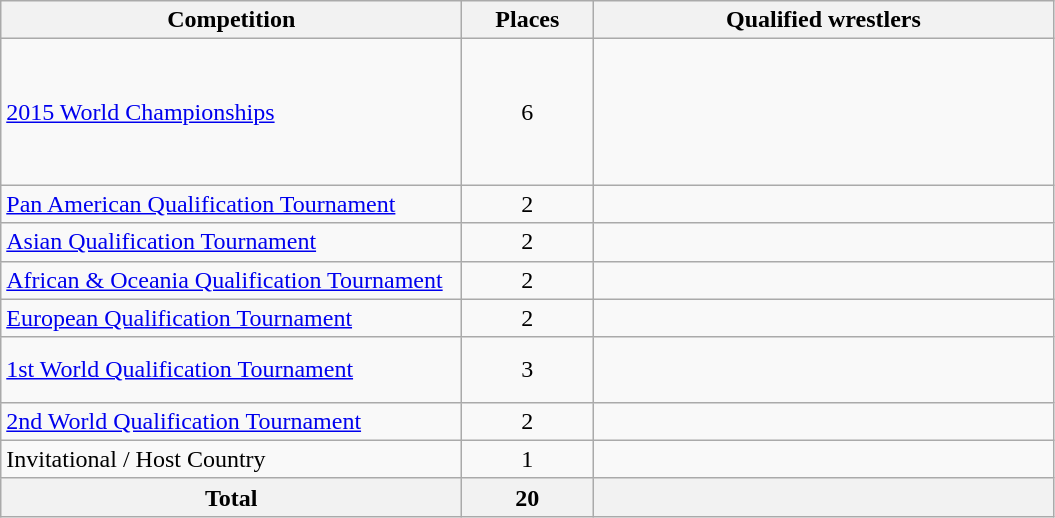<table class = "wikitable">
<tr>
<th width=300>Competition</th>
<th width=80>Places</th>
<th width=300>Qualified wrestlers</th>
</tr>
<tr>
<td><a href='#'>2015 World Championships</a></td>
<td align="center">6</td>
<td><br><br><br><br><br></td>
</tr>
<tr>
<td><a href='#'>Pan American Qualification Tournament</a></td>
<td align="center">2</td>
<td><br></td>
</tr>
<tr>
<td><a href='#'>Asian Qualification Tournament</a></td>
<td align="center">2</td>
<td><br></td>
</tr>
<tr>
<td><a href='#'>African & Oceania Qualification Tournament</a></td>
<td align="center">2</td>
<td><br></td>
</tr>
<tr>
<td><a href='#'>European Qualification Tournament</a></td>
<td align="center">2</td>
<td><br></td>
</tr>
<tr>
<td><a href='#'>1st World Qualification Tournament</a></td>
<td align="center">3</td>
<td><br><br></td>
</tr>
<tr>
<td><a href='#'>2nd World Qualification Tournament</a></td>
<td align="center">2</td>
<td><br></td>
</tr>
<tr>
<td>Invitational / Host Country</td>
<td align="center">1</td>
<td></td>
</tr>
<tr>
<th>Total</th>
<th>20</th>
<th></th>
</tr>
</table>
